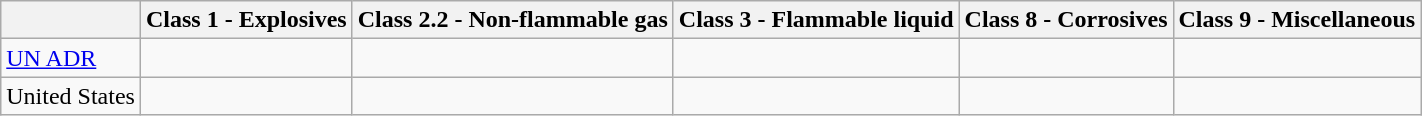<table class="wikitable">
<tr>
<th></th>
<th>Class 1 - Explosives</th>
<th>Class 2.2 - Non-flammable gas</th>
<th>Class 3 - Flammable liquid</th>
<th>Class 8 - Corrosives</th>
<th>Class 9 - Miscellaneous</th>
</tr>
<tr>
<td><a href='#'>UN ADR</a></td>
<td></td>
<td></td>
<td></td>
<td></td>
<td></td>
</tr>
<tr>
<td>United States</td>
<td></td>
<td></td>
<td></td>
<td></td>
<td></td>
</tr>
</table>
